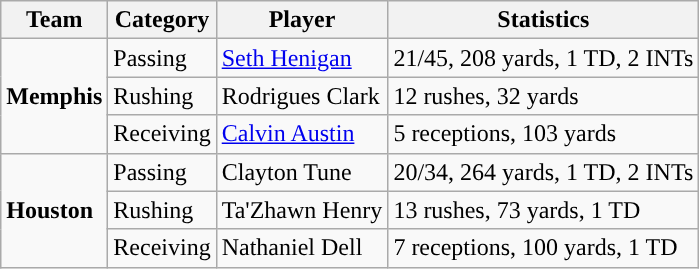<table class="wikitable" style="float: left;">
<tr>
<th>Team</th>
<th>Category</th>
<th>Player</th>
<th>Statistics</th>
</tr>
<tr>
<td rowspan=3><strong>Memphis</strong></td>
<td>Passing</td>
<td><a href='#'>Seth Henigan</a></td>
<td>21/45, 208 yards, 1 TD, 2 INTs</td>
</tr>
<tr>
<td>Rushing</td>
<td>Rodrigues Clark</td>
<td>12 rushes, 32 yards</td>
</tr>
<tr>
<td>Receiving</td>
<td><a href='#'>Calvin Austin</a></td>
<td>5 receptions, 103 yards</td>
</tr>
<tr>
<td rowspan=3><strong>Houston</strong></td>
<td>Passing</td>
<td>Clayton Tune</td>
<td>20/34, 264 yards, 1 TD, 2 INTs</td>
</tr>
<tr>
<td>Rushing</td>
<td>Ta'Zhawn Henry</td>
<td>13 rushes, 73 yards, 1 TD</td>
</tr>
<tr>
<td>Receiving</td>
<td>Nathaniel Dell</td>
<td>7 receptions, 100 yards, 1 TD</td>
</tr>
</table>
